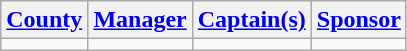<table class="wikitable sortable" style="text-align: left;">
<tr>
<th><a href='#'>County</a></th>
<th><a href='#'>Manager</a></th>
<th><a href='#'>Captain(s)</a></th>
<th><a href='#'>Sponsor</a></th>
</tr>
<tr>
<td></td>
<td></td>
<td></td>
<td></td>
</tr>
</table>
